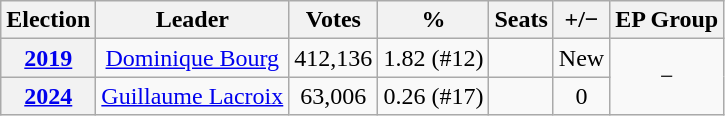<table class="wikitable"style="text-align:center">
<tr>
<th>Election</th>
<th>Leader</th>
<th>Votes</th>
<th>%</th>
<th>Seats</th>
<th>+/−</th>
<th>EP Group</th>
</tr>
<tr>
<th><a href='#'>2019</a></th>
<td><a href='#'>Dominique Bourg</a></td>
<td>412,136</td>
<td>1.82 (#12)</td>
<td></td>
<td>New</td>
<td rowspan="2">−</td>
</tr>
<tr>
<th><a href='#'>2024</a></th>
<td><a href='#'>Guillaume Lacroix</a></td>
<td>63,006</td>
<td>0.26 (#17)</td>
<td></td>
<td> 0</td>
</tr>
</table>
